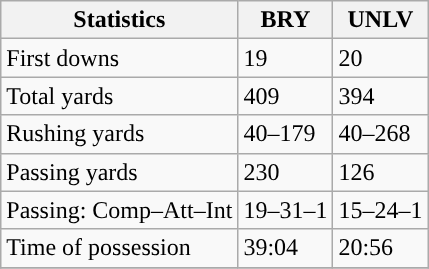<table class="wikitable" style="float: left;">
<tr>
<th>Statistics</th>
<th>BRY</th>
<th>UNLV</th>
</tr>
<tr>
<td>First downs</td>
<td>19</td>
<td>20</td>
</tr>
<tr>
<td>Total yards</td>
<td>409</td>
<td>394</td>
</tr>
<tr>
<td>Rushing yards</td>
<td>40–179</td>
<td>40–268</td>
</tr>
<tr>
<td>Passing yards</td>
<td>230</td>
<td>126</td>
</tr>
<tr>
<td>Passing: Comp–Att–Int</td>
<td>19–31–1</td>
<td>15–24–1</td>
</tr>
<tr>
<td>Time of possession</td>
<td>39:04</td>
<td>20:56</td>
</tr>
<tr>
</tr>
</table>
